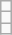<table class="wikitable">
<tr>
<td></td>
</tr>
<tr>
<td></td>
</tr>
<tr>
<td></td>
</tr>
</table>
